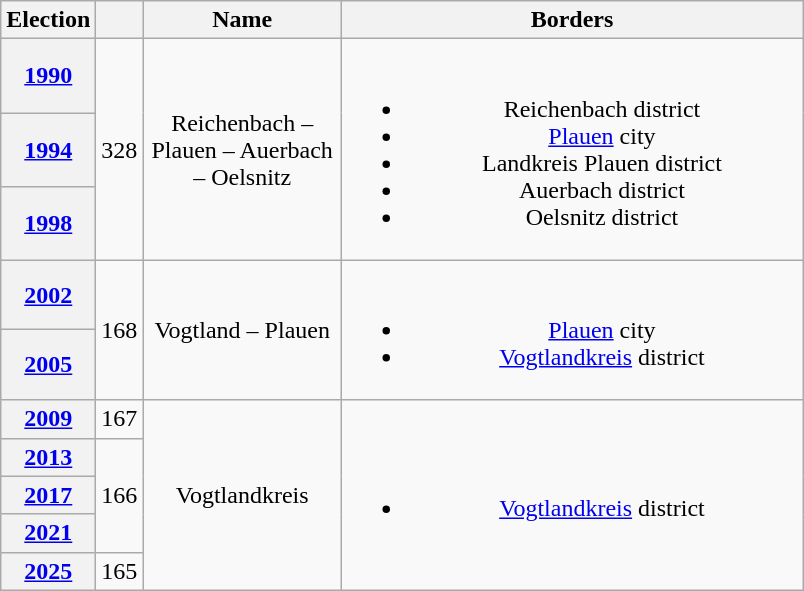<table class=wikitable style="text-align:center">
<tr>
<th>Election</th>
<th></th>
<th width=125px>Name</th>
<th width=300px>Borders</th>
</tr>
<tr>
<th><a href='#'>1990</a></th>
<td rowspan=3>328</td>
<td rowspan=3>Reichenbach – Plauen – Auerbach – Oelsnitz</td>
<td rowspan=3><br><ul><li>Reichenbach district</li><li><a href='#'>Plauen</a> city</li><li>Landkreis Plauen district</li><li>Auerbach district</li><li>Oelsnitz district</li></ul></td>
</tr>
<tr>
<th><a href='#'>1994</a></th>
</tr>
<tr>
<th><a href='#'>1998</a></th>
</tr>
<tr>
<th><a href='#'>2002</a></th>
<td rowspan=2>168</td>
<td rowspan=2>Vogtland – Plauen</td>
<td rowspan=2><br><ul><li><a href='#'>Plauen</a> city</li><li><a href='#'>Vogtlandkreis</a> district</li></ul></td>
</tr>
<tr>
<th><a href='#'>2005</a></th>
</tr>
<tr>
<th><a href='#'>2009</a></th>
<td>167</td>
<td rowspan=5>Vogtlandkreis</td>
<td rowspan=5><br><ul><li><a href='#'>Vogtlandkreis</a> district</li></ul></td>
</tr>
<tr>
<th><a href='#'>2013</a></th>
<td rowspan=3>166</td>
</tr>
<tr>
<th><a href='#'>2017</a></th>
</tr>
<tr>
<th><a href='#'>2021</a></th>
</tr>
<tr>
<th><a href='#'>2025</a></th>
<td>165</td>
</tr>
</table>
